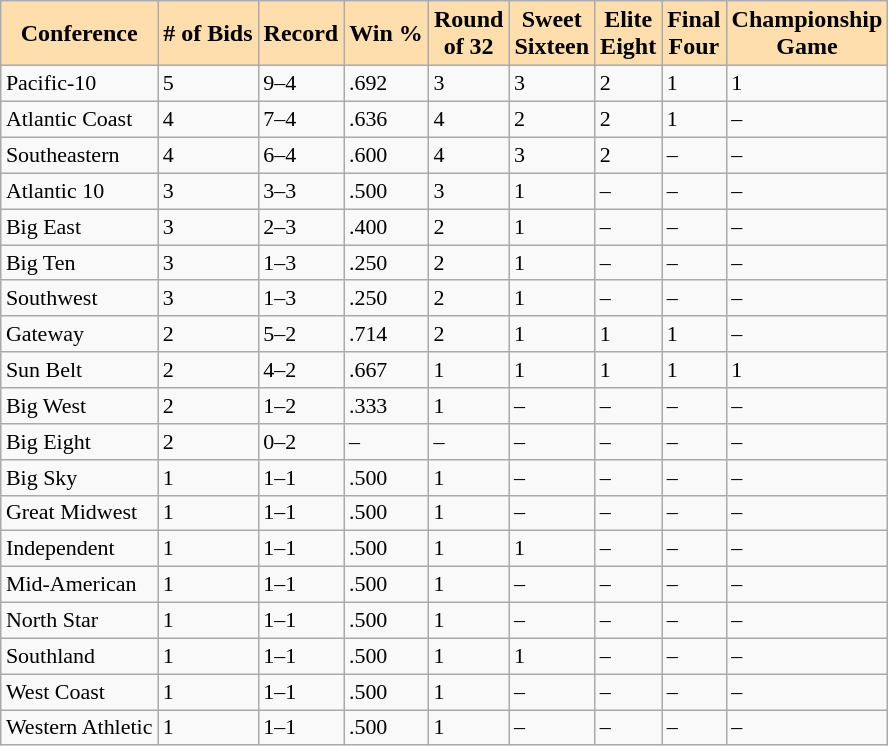<table class="wikitable sortable">
<tr>
<th style="background-color:#FFDEAD;">Conference</th>
<th style="background-color:#FFDEAD;"># of Bids</th>
<th style="background-color:#FFDEAD;">Record</th>
<th style="background-color:#FFDEAD;">Win %</th>
<th style="background-color:#FFDEAD;">Round<br> of 32</th>
<th style="background-color:#FFDEAD;">Sweet<br> Sixteen</th>
<th style="background-color:#FFDEAD;">Elite<br> Eight</th>
<th style="background-color:#FFDEAD;">Final<br> Four</th>
<th style="background-color:#FFDEAD;">Championship<br> Game</th>
</tr>
<tr style="font-size:11pt"  valign="bottom">
<td height="15">Pacific-10</td>
<td>5</td>
<td>9–4</td>
<td>.692</td>
<td>3</td>
<td>3</td>
<td>2</td>
<td>1</td>
<td>1</td>
</tr>
<tr style="font-size:11pt"  valign="bottom">
<td height="15">Atlantic Coast</td>
<td>4</td>
<td>7–4</td>
<td>.636</td>
<td>4</td>
<td>2</td>
<td>2</td>
<td>1</td>
<td>–</td>
</tr>
<tr style="font-size:11pt"  valign="bottom">
<td height="15">Southeastern</td>
<td>4</td>
<td>6–4</td>
<td>.600</td>
<td>4</td>
<td>3</td>
<td>2</td>
<td>–</td>
<td>–</td>
</tr>
<tr style="font-size:11pt"  valign="bottom">
<td height="15">Atlantic 10</td>
<td>3</td>
<td>3–3</td>
<td>.500</td>
<td>3</td>
<td>1</td>
<td>–</td>
<td>–</td>
<td>–</td>
</tr>
<tr style="font-size:11pt"  valign="bottom">
<td height="15">Big East</td>
<td>3</td>
<td>2–3</td>
<td>.400</td>
<td>2</td>
<td>1</td>
<td>–</td>
<td>–</td>
<td>–</td>
</tr>
<tr style="font-size:11pt"  valign="bottom">
<td height="15">Big Ten</td>
<td>3</td>
<td>1–3</td>
<td>.250</td>
<td>2</td>
<td>1</td>
<td>–</td>
<td>–</td>
<td>–</td>
</tr>
<tr style="font-size:11pt"  valign="bottom">
<td height="15">Southwest</td>
<td>3</td>
<td>1–3</td>
<td>.250</td>
<td>2</td>
<td>1</td>
<td>–</td>
<td>–</td>
<td>–</td>
</tr>
<tr style="font-size:11pt"  valign="bottom">
<td height="15">Gateway</td>
<td>2</td>
<td>5–2</td>
<td>.714</td>
<td>2</td>
<td>1</td>
<td>1</td>
<td>1</td>
<td>–</td>
</tr>
<tr style="font-size:11pt"  valign="bottom">
<td height="15">Sun Belt</td>
<td>2</td>
<td>4–2</td>
<td>.667</td>
<td>1</td>
<td>1</td>
<td>1</td>
<td>1</td>
<td>1</td>
</tr>
<tr style="font-size:11pt"  valign="bottom">
<td height="15">Big West</td>
<td>2</td>
<td>1–2</td>
<td>.333</td>
<td>1</td>
<td>–</td>
<td>–</td>
<td>–</td>
<td>–</td>
</tr>
<tr style="font-size:11pt"  valign="bottom">
<td height="15">Big Eight</td>
<td>2</td>
<td>0–2</td>
<td>–</td>
<td>–</td>
<td>–</td>
<td>–</td>
<td>–</td>
<td>–</td>
</tr>
<tr style="font-size:11pt"  valign="bottom">
<td height="15">Big Sky</td>
<td>1</td>
<td>1–1</td>
<td>.500</td>
<td>1</td>
<td>–</td>
<td>–</td>
<td>–</td>
<td>–</td>
</tr>
<tr style="font-size:11pt"  valign="bottom">
<td height="15">Great Midwest</td>
<td>1</td>
<td>1–1</td>
<td>.500</td>
<td>1</td>
<td>–</td>
<td>–</td>
<td>–</td>
<td>–</td>
</tr>
<tr style="font-size:11pt"  valign="bottom">
<td height="15">Independent</td>
<td>1</td>
<td>1–1</td>
<td>.500</td>
<td>1</td>
<td>1</td>
<td>–</td>
<td>–</td>
<td>–</td>
</tr>
<tr style="font-size:11pt"  valign="bottom">
<td height="15">Mid-American</td>
<td>1</td>
<td>1–1</td>
<td>.500</td>
<td>1</td>
<td>–</td>
<td>–</td>
<td>–</td>
<td>–</td>
</tr>
<tr style="font-size:11pt"  valign="bottom">
<td height="15">North Star</td>
<td>1</td>
<td>1–1</td>
<td>.500</td>
<td>1</td>
<td>–</td>
<td>–</td>
<td>–</td>
<td>–</td>
</tr>
<tr style="font-size:11pt"  valign="bottom">
<td height="15">Southland</td>
<td>1</td>
<td>1–1</td>
<td>.500</td>
<td>1</td>
<td>1</td>
<td>–</td>
<td>–</td>
<td>–</td>
</tr>
<tr style="font-size:11pt"  valign="bottom">
<td height="15">West Coast</td>
<td>1</td>
<td>1–1</td>
<td>.500</td>
<td>1</td>
<td>–</td>
<td>–</td>
<td>–</td>
<td>–</td>
</tr>
<tr style="font-size:11pt"  valign="bottom">
<td height="15">Western Athletic</td>
<td>1</td>
<td>1–1</td>
<td>.500</td>
<td>1</td>
<td>–</td>
<td>–</td>
<td>–</td>
<td>–</td>
</tr>
</table>
